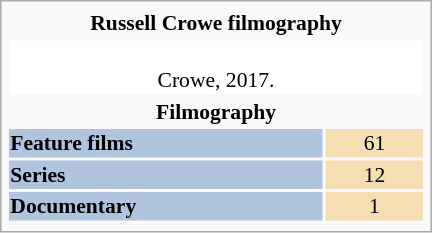<table class="infobox" style="width: 20em; text-align: left; font-size: 90%; vertical-align: middle; background-color: #white;">
<tr>
<th colspan="2" style="text-align:center;">Russell Crowe filmography</th>
</tr>
<tr style="background:white;">
<td colspan="3" style="text-align:center;"><br>Crowe, 2017.</td>
</tr>
<tr>
<th colspan="2" style="text-align:center;">Filmography</th>
</tr>
<tr>
<th style="background:#B0C4DE;">Feature films</th>
<td colspan="2" style="background:wheat; text-align:center; width:50px;">61</td>
</tr>
<tr>
<th style="background:#B0C4DE;">Series</th>
<td colspan="2" style="background:wheat; text-align:center; width:50px;">12</td>
</tr>
<tr>
<th style="background:#B0C4DE;">Documentary</th>
<td colspan="2" style="background:wheat; text-align:center; width:50px;">1</td>
</tr>
<tr>
</tr>
</table>
